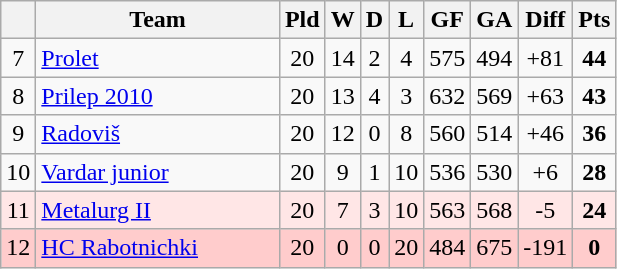<table class="wikitable sortable" style="text-align:center">
<tr>
<th></th>
<th width="155">Team</th>
<th>Pld</th>
<th>W</th>
<th>D</th>
<th>L</th>
<th>GF</th>
<th>GA</th>
<th>Diff</th>
<th>Pts</th>
</tr>
<tr>
<td>7</td>
<td align=left><a href='#'>Prolet</a></td>
<td>20</td>
<td>14</td>
<td>2</td>
<td>4</td>
<td>575</td>
<td>494</td>
<td>+81</td>
<td><strong>44</strong></td>
</tr>
<tr>
<td>8</td>
<td align=left><a href='#'>Prilep 2010</a></td>
<td>20</td>
<td>13</td>
<td>4</td>
<td>3</td>
<td>632</td>
<td>569</td>
<td>+63</td>
<td><strong>43</strong></td>
</tr>
<tr>
<td>9</td>
<td align=left><a href='#'>Radoviš</a></td>
<td>20</td>
<td>12</td>
<td>0</td>
<td>8</td>
<td>560</td>
<td>514</td>
<td>+46</td>
<td><strong>36</strong></td>
</tr>
<tr>
<td>10</td>
<td align=left><a href='#'>Vardar junior</a></td>
<td>20</td>
<td>9</td>
<td>1</td>
<td>10</td>
<td>536</td>
<td>530</td>
<td>+6</td>
<td><strong>28</strong></td>
</tr>
<tr style="background: #FFE6E6;">
<td>11</td>
<td align=left><a href='#'>Metalurg II</a></td>
<td>20</td>
<td>7</td>
<td>3</td>
<td>10</td>
<td>563</td>
<td>568</td>
<td>-5</td>
<td><strong>24</strong></td>
</tr>
<tr style="background: #FFCCCC;">
<td>12</td>
<td align=left><a href='#'>HC Rabotnichki</a></td>
<td>20</td>
<td>0</td>
<td>0</td>
<td>20</td>
<td>484</td>
<td>675</td>
<td>-191</td>
<td><strong>0</strong></td>
</tr>
</table>
